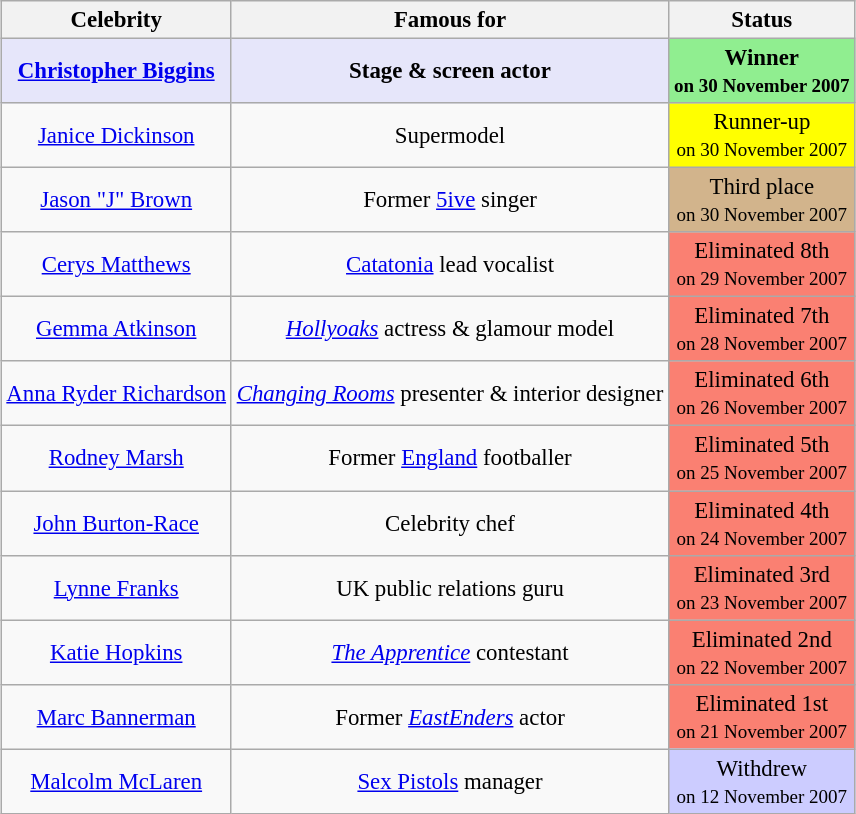<table class=wikitable sortable" style="text-align: center; white-space:nowrap; margin:auto; font-size:95.2%;">
<tr>
<th>Celebrity</th>
<th>Famous for</th>
<th>Status</th>
</tr>
<tr>
<td style="background:lavender;"><strong><a href='#'>Christopher Biggins</a></strong></td>
<td style="background:lavender;"><strong>Stage & screen actor</strong></td>
<td style="background:lightgreen;"><strong>Winner</strong><br><small><strong>on 30 November 2007</strong></small></td>
</tr>
<tr>
<td><a href='#'>Janice Dickinson</a></td>
<td>Supermodel</td>
<td style="background-color:yellow;">Runner-up<br><small>on 30 November 2007</small></td>
</tr>
<tr>
<td><a href='#'>Jason "J" Brown</a></td>
<td>Former <a href='#'>5ive</a> singer</td>
<td style="background-color:tan;">Third place<br><small>on 30 November 2007</small></td>
</tr>
<tr>
<td><a href='#'>Cerys Matthews</a></td>
<td><a href='#'>Catatonia</a> lead vocalist</td>
<td style="background-color:salmon;" align="center">Eliminated 8th<br><small>on 29 November 2007</small></td>
</tr>
<tr>
<td><a href='#'>Gemma Atkinson</a></td>
<td><em><a href='#'>Hollyoaks</a></em> actress & glamour model</td>
<td style="background-color:salmon;" align="center">Eliminated 7th<br><small>on 28 November 2007</small></td>
</tr>
<tr>
<td><a href='#'>Anna Ryder Richardson</a></td>
<td><em><a href='#'>Changing Rooms</a></em> presenter & interior designer</td>
<td style="background-color:salmon;" align="center">Eliminated 6th<br><small>on 26 November 2007</small></td>
</tr>
<tr>
<td><a href='#'>Rodney Marsh</a></td>
<td>Former <a href='#'>England</a> footballer</td>
<td style="background-color:salmon;" align="center">Eliminated 5th<br><small>on 25 November 2007</small></td>
</tr>
<tr>
<td><a href='#'>John Burton-Race</a></td>
<td>Celebrity chef</td>
<td style="background-color:salmon;" align="center">Eliminated 4th<br><small>on 24 November 2007</small></td>
</tr>
<tr>
<td><a href='#'>Lynne Franks</a></td>
<td>UK public relations guru</td>
<td style="background-color:salmon;" align="center">Eliminated 3rd<br><small>on 23 November 2007</small></td>
</tr>
<tr>
<td><a href='#'>Katie Hopkins</a></td>
<td><em><a href='#'>The Apprentice</a></em> contestant</td>
<td style="background-color:salmon;" align="center">Eliminated 2nd<br><small>on 22 November 2007</small></td>
</tr>
<tr>
<td><a href='#'>Marc Bannerman</a></td>
<td>Former <em><a href='#'>EastEnders</a></em> actor</td>
<td style="background-color:salmon;" align="center">Eliminated 1st<br><small>on 21 November 2007</small></td>
</tr>
<tr>
<td><a href='#'>Malcolm McLaren</a></td>
<td><a href='#'>Sex Pistols</a> manager</td>
<td style="background:#ccf;">Withdrew<br><small>on 12 November 2007</small></td>
</tr>
</table>
